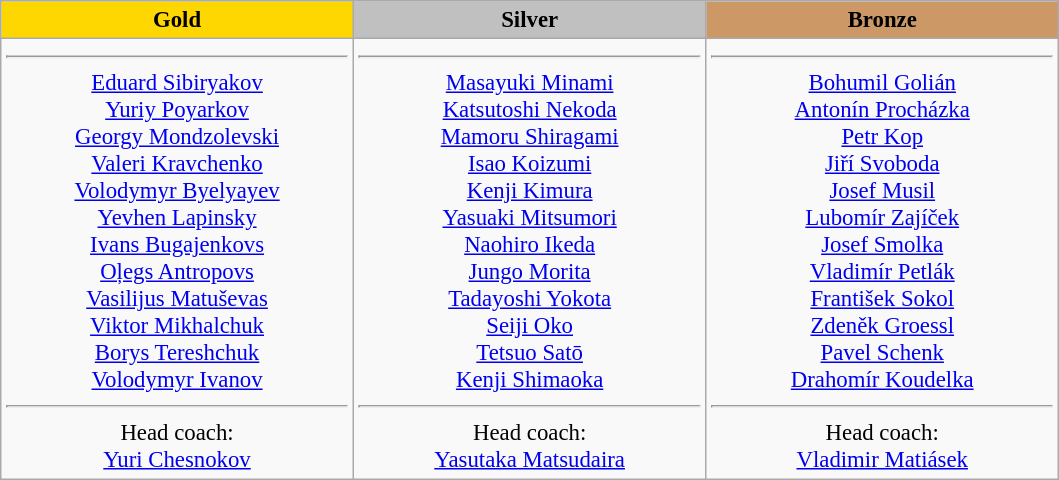<table class="wikitable" style="text-align:center; font-size:95%;">
<tr>
<th style="width:15em; background:gold">Gold</th>
<th style="width:15em; background:silver">Silver</th>
<th style="width:15em; background:#cc9966">Bronze</th>
</tr>
<tr>
<td><hr><a href='#'>Eduard Sibiryakov</a><br><a href='#'>Yuriy Poyarkov</a><br><a href='#'>Georgy Mondzolevski</a><br><a href='#'>Valeri Kravchenko</a><br><a href='#'>Volodymyr Byelyayev</a><br><a href='#'>Yevhen Lapinsky</a><br><a href='#'>Ivans Bugajenkovs</a><br><a href='#'>Oļegs Antropovs</a><br><a href='#'>Vasilijus Matuševas</a><br><a href='#'>Viktor Mikhalchuk</a><br><a href='#'>Borys Tereshchuk</a><br><a href='#'>Volodymyr Ivanov</a><br><hr>Head coach:<br><a href='#'>Yuri Chesnokov</a></td>
<td><hr><a href='#'>Masayuki Minami</a><br><a href='#'>Katsutoshi Nekoda</a><br><a href='#'>Mamoru Shiragami</a><br><a href='#'>Isao Koizumi</a><br><a href='#'>Kenji Kimura</a><br><a href='#'>Yasuaki Mitsumori</a><br><a href='#'>Naohiro Ikeda</a><br><a href='#'>Jungo Morita</a><br><a href='#'>Tadayoshi Yokota</a><br><a href='#'>Seiji Oko</a><br><a href='#'>Tetsuo Satō</a><br><a href='#'>Kenji Shimaoka</a><br><hr>Head coach:<br><a href='#'>Yasutaka Matsudaira</a></td>
<td><hr><a href='#'>Bohumil Golián</a><br><a href='#'>Antonín Procházka</a><br><a href='#'>Petr Kop</a><br><a href='#'>Jiří Svoboda</a><br><a href='#'>Josef Musil</a><br><a href='#'>Lubomír Zajíček</a><br><a href='#'>Josef Smolka</a><br><a href='#'>Vladimír Petlák</a><br><a href='#'>František Sokol</a><br><a href='#'>Zdeněk Groessl</a><br><a href='#'>Pavel Schenk</a><br><a href='#'>Drahomír Koudelka</a><br><hr>Head coach:<br><a href='#'>Vladimir Matiásek</a></td>
</tr>
</table>
